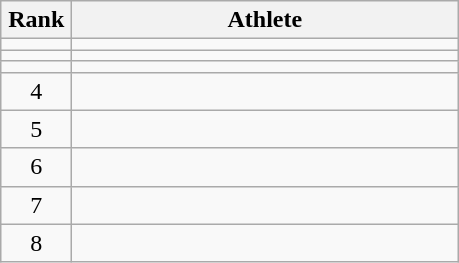<table class="wikitable" style="text-align: center;">
<tr>
<th width=40>Rank</th>
<th width=250>Athlete</th>
</tr>
<tr>
<td></td>
<td align=left></td>
</tr>
<tr>
<td></td>
<td align=left></td>
</tr>
<tr>
<td></td>
<td align=left></td>
</tr>
<tr>
<td>4</td>
<td align=left></td>
</tr>
<tr>
<td>5</td>
<td align=left></td>
</tr>
<tr>
<td>6</td>
<td align=left></td>
</tr>
<tr>
<td>7</td>
<td align=left></td>
</tr>
<tr>
<td>8</td>
<td align=left></td>
</tr>
</table>
